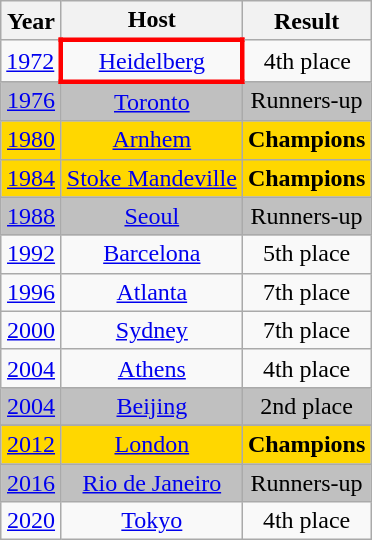<table class="wikitable" style="text-align: center;">
<tr>
<th>Year</th>
<th>Host</th>
<th>Result</th>
</tr>
<tr>
<td><a href='#'>1972</a></td>
<td style="border: 3px solid red"><a href='#'>Heidelberg</a> </td>
<td>4th place</td>
</tr>
<tr>
<td style="background:silver;"><a href='#'>1976</a></td>
<td style="background:silver;"><a href='#'>Toronto</a> </td>
<td style="background:silver;">Runners-up</td>
</tr>
<tr>
<td style="background:gold;"><a href='#'>1980</a></td>
<td style="background:gold;"><a href='#'>Arnhem</a> </td>
<td style="background:gold;"><strong>Champions</strong></td>
</tr>
<tr>
<td style="background:gold;"><a href='#'>1984</a></td>
<td style="background:gold;"><a href='#'>Stoke Mandeville</a> </td>
<td style="background:gold;"><strong>Champions</strong></td>
</tr>
<tr>
<td style="background:silver;"><a href='#'>1988</a></td>
<td style="background:silver;"><a href='#'>Seoul</a> </td>
<td style="background:silver;">Runners-up</td>
</tr>
<tr>
<td><a href='#'>1992</a></td>
<td><a href='#'>Barcelona</a> </td>
<td>5th place</td>
</tr>
<tr>
<td><a href='#'>1996</a></td>
<td><a href='#'>Atlanta</a> </td>
<td>7th place</td>
</tr>
<tr>
<td><a href='#'>2000</a></td>
<td><a href='#'>Sydney</a> </td>
<td>7th place</td>
</tr>
<tr>
<td><a href='#'>2004</a></td>
<td><a href='#'>Athens</a> </td>
<td>4th place</td>
</tr>
<tr>
<td style="background:silver;"><a href='#'>2004</a></td>
<td style="background:silver;"><a href='#'>Beijing</a> </td>
<td style="background:silver;">2nd place</td>
</tr>
<tr>
</tr>
<tr>
<td style="background:gold;"><a href='#'>2012</a></td>
<td style="background:gold;"><a href='#'>London</a> </td>
<td style="background:gold;"><strong>Champions</strong></td>
</tr>
<tr>
<td style="background:silver;"><a href='#'>2016</a></td>
<td style="background:silver;"><a href='#'>Rio de Janeiro</a> </td>
<td style="background:silver;">Runners-up</td>
</tr>
<tr>
<td><a href='#'>2020</a></td>
<td><a href='#'>Tokyo</a> </td>
<td>4th place </td>
</tr>
</table>
